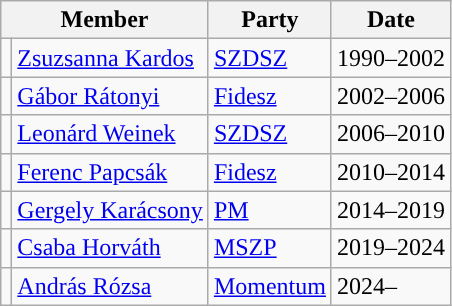<table class=wikitable>
<tr>
<th colspan=2>Member</th>
<th>Party</th>
<th>Date</th>
</tr>
<tr>
<td style="background-color:"></td>
<td><a href='#'>Zsuzsanna Kardos</a></td>
<td><a href='#'>SZDSZ</a></td>
<td>1990–2002</td>
</tr>
<tr>
<td style="background-color:"></td>
<td><a href='#'>Gábor Rátonyi</a></td>
<td><a href='#'>Fidesz</a></td>
<td>2002–2006</td>
</tr>
<tr>
<td style="background-color:"></td>
<td><a href='#'>Leonárd Weinek</a></td>
<td><a href='#'>SZDSZ</a></td>
<td>2006–2010</td>
</tr>
<tr>
<td style="background-color:"></td>
<td><a href='#'>Ferenc Papcsák</a></td>
<td><a href='#'>Fidesz</a></td>
<td>2010–2014</td>
</tr>
<tr>
<td style="background-color:"></td>
<td><a href='#'>Gergely Karácsony</a></td>
<td><a href='#'>PM</a></td>
<td>2014–2019</td>
</tr>
<tr>
<td style="background-color:"></td>
<td><a href='#'>Csaba Horváth</a></td>
<td><a href='#'>MSZP</a></td>
<td>2019–2024</td>
</tr>
<tr>
<td style="background-color:"></td>
<td><a href='#'>András Rózsa</a></td>
<td><a href='#'>Momentum</a></td>
<td>2024–</td>
</tr>
</table>
